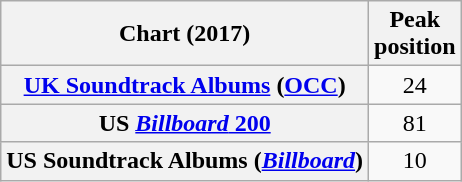<table class="wikitable plainrowheaders" style="text-align:center">
<tr>
<th scope="col">Chart (2017)</th>
<th scope="col">Peak<br>position</th>
</tr>
<tr>
<th scope="row"><a href='#'>UK Soundtrack Albums</a> (<a href='#'>OCC</a>)</th>
<td>24</td>
</tr>
<tr>
<th scope="row">US <a href='#'><em>Billboard</em> 200</a></th>
<td>81</td>
</tr>
<tr>
<th scope="row">US Soundtrack Albums (<a href='#'><em>Billboard</em></a>)</th>
<td>10</td>
</tr>
</table>
